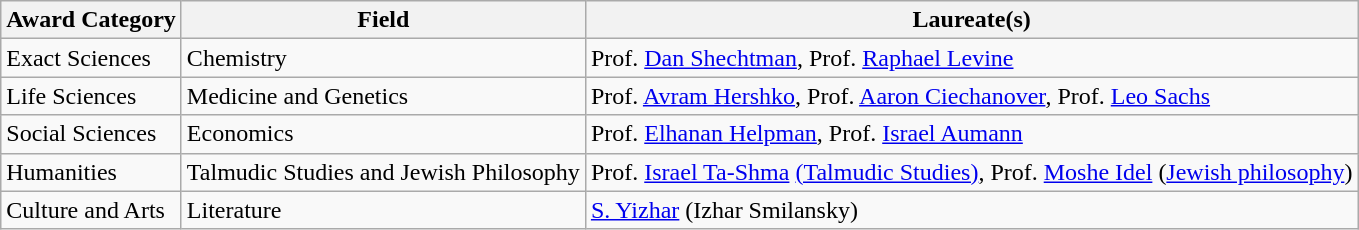<table class="wikitable">
<tr>
<th>Award Category</th>
<th>Field</th>
<th>Laureate(s)</th>
</tr>
<tr>
<td>Exact Sciences</td>
<td>Chemistry</td>
<td>Prof. <a href='#'>Dan Shechtman</a>, Prof. <a href='#'>Raphael Levine</a></td>
</tr>
<tr>
<td>Life Sciences</td>
<td>Medicine and Genetics</td>
<td>Prof. <a href='#'>Avram Hershko</a>, Prof. <a href='#'>Aaron Ciechanover</a>, Prof. <a href='#'>Leo Sachs</a></td>
</tr>
<tr>
<td>Social Sciences</td>
<td>Economics</td>
<td>Prof. <a href='#'>Elhanan Helpman</a>, Prof. <a href='#'>Israel Aumann</a></td>
</tr>
<tr>
<td>Humanities</td>
<td>Talmudic Studies and Jewish Philosophy</td>
<td>Prof. <a href='#'>Israel Ta-Shma</a> <a href='#'>(Talmudic Studies)</a>, Prof. <a href='#'>Moshe Idel</a> (<a href='#'>Jewish philosophy</a>)</td>
</tr>
<tr>
<td>Culture and Arts</td>
<td>Literature</td>
<td><a href='#'>S. Yizhar</a> (Izhar Smilansky)</td>
</tr>
</table>
